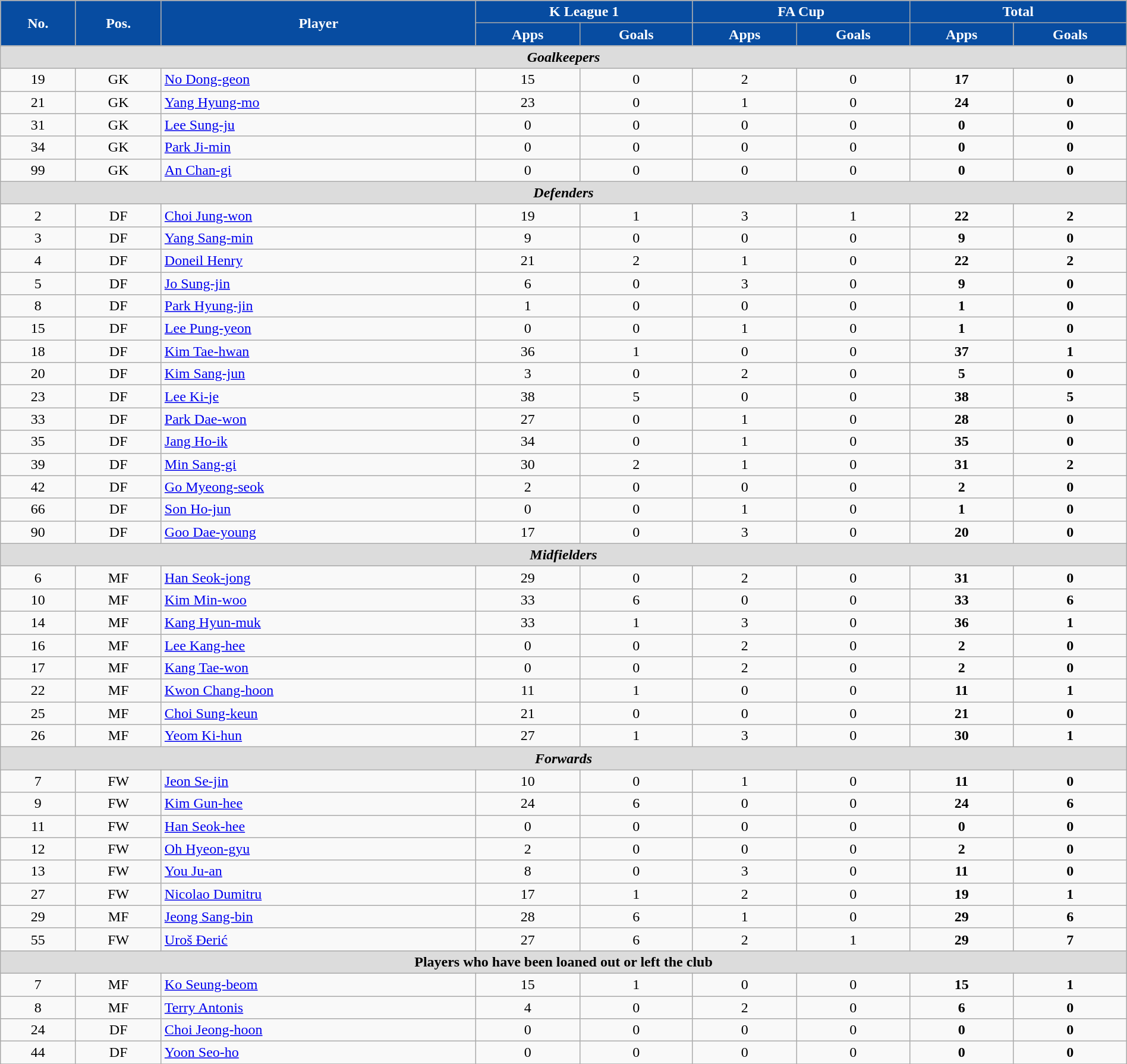<table class="wikitable sortable" style="text-align:center;width:100%;">
<tr>
<th rowspan=2 style=background-color:#074CA1;color:#FFFFFF>No.</th>
<th rowspan=2 style=background-color:#074CA1;color:#FFFFFF>Pos.</th>
<th rowspan=2 style=background-color:#074CA1;color:#FFFFFF>Player</th>
<th colspan=2 style=background:#074CA1;color:#FFFFFF>K League 1</th>
<th colspan=2 style=background:#074CA1;color:#FFFFFF>FA Cup</th>
<th colspan=2 style=background:#074CA1;color:#FFFFFF>Total</th>
</tr>
<tr>
<th style=background-color:#074CA1;color:#FFFFFF>Apps</th>
<th style=background-color:#074CA1;color:#FFFFFF>Goals</th>
<th style=background-color:#074CA1;color:#FFFFFF>Apps</th>
<th style=background-color:#074CA1;color:#FFFFFF>Goals</th>
<th style=background-color:#074CA1;color:#FFFFFF>Apps</th>
<th style=background-color:#074CA1;color:#FFFFFF>Goals</th>
</tr>
<tr>
<th colspan=9 style=background:#dcdcdc; text-align:center><em>Goalkeepers</em></th>
</tr>
<tr>
<td>19</td>
<td>GK</td>
<td align=left> <a href='#'>No Dong-geon</a></td>
<td>15</td>
<td>0</td>
<td>2</td>
<td>0</td>
<td><strong>17</strong></td>
<td><strong>0</strong></td>
</tr>
<tr>
<td>21</td>
<td>GK</td>
<td align=left> <a href='#'>Yang Hyung-mo</a></td>
<td>23</td>
<td>0</td>
<td>1</td>
<td>0</td>
<td><strong>24</strong></td>
<td><strong>0</strong></td>
</tr>
<tr>
<td>31</td>
<td>GK</td>
<td align=left> <a href='#'>Lee Sung-ju</a></td>
<td>0</td>
<td>0</td>
<td>0</td>
<td>0</td>
<td><strong>0</strong></td>
<td><strong>0</strong></td>
</tr>
<tr>
<td>34</td>
<td>GK</td>
<td align=left> <a href='#'>Park Ji-min</a></td>
<td>0</td>
<td>0</td>
<td>0</td>
<td>0</td>
<td><strong>0</strong></td>
<td><strong>0</strong></td>
</tr>
<tr>
<td>99</td>
<td>GK</td>
<td align=left> <a href='#'>An Chan-gi</a></td>
<td>0</td>
<td>0</td>
<td>0</td>
<td>0</td>
<td><strong>0</strong></td>
<td><strong>0</strong></td>
</tr>
<tr>
<th colspan=9 style=background:#dcdcdc; text-align:center><em>Defenders</em></th>
</tr>
<tr>
<td>2</td>
<td>DF</td>
<td align=left> <a href='#'>Choi Jung-won</a></td>
<td>19</td>
<td>1</td>
<td>3</td>
<td>1</td>
<td><strong>22</strong></td>
<td><strong>2</strong></td>
</tr>
<tr>
<td>3</td>
<td>DF</td>
<td align=left> <a href='#'>Yang Sang-min</a></td>
<td>9</td>
<td>0</td>
<td>0</td>
<td>0</td>
<td><strong>9</strong></td>
<td><strong>0</strong></td>
</tr>
<tr>
<td>4</td>
<td>DF</td>
<td align=left> <a href='#'>Doneil Henry</a></td>
<td>21</td>
<td>2</td>
<td>1</td>
<td>0</td>
<td><strong>22</strong></td>
<td><strong>2</strong></td>
</tr>
<tr>
<td>5</td>
<td>DF</td>
<td align=left> <a href='#'>Jo Sung-jin</a></td>
<td>6</td>
<td>0</td>
<td>3</td>
<td>0</td>
<td><strong>9</strong></td>
<td><strong>0</strong></td>
</tr>
<tr>
<td>8</td>
<td>DF</td>
<td align=left> <a href='#'>Park Hyung-jin</a></td>
<td>1</td>
<td>0</td>
<td>0</td>
<td>0</td>
<td><strong>1</strong></td>
<td><strong>0</strong></td>
</tr>
<tr>
<td>15</td>
<td>DF</td>
<td align=left> <a href='#'>Lee Pung-yeon</a></td>
<td>0</td>
<td>0</td>
<td>1</td>
<td>0</td>
<td><strong>1</strong></td>
<td><strong>0</strong></td>
</tr>
<tr>
<td>18</td>
<td>DF</td>
<td align=left> <a href='#'>Kim Tae-hwan</a></td>
<td>36</td>
<td>1</td>
<td>0</td>
<td>0</td>
<td><strong>37</strong></td>
<td><strong>1</strong></td>
</tr>
<tr>
<td>20</td>
<td>DF</td>
<td align=left> <a href='#'>Kim Sang-jun</a></td>
<td>3</td>
<td>0</td>
<td>2</td>
<td>0</td>
<td><strong>5</strong></td>
<td><strong>0</strong></td>
</tr>
<tr>
<td>23</td>
<td>DF</td>
<td align=left> <a href='#'>Lee Ki-je</a></td>
<td>38</td>
<td>5</td>
<td>0</td>
<td>0</td>
<td><strong>38</strong></td>
<td><strong>5</strong></td>
</tr>
<tr>
<td>33</td>
<td>DF</td>
<td align=left> <a href='#'>Park Dae-won</a></td>
<td>27</td>
<td>0</td>
<td>1</td>
<td>0</td>
<td><strong>28</strong></td>
<td><strong>0</strong></td>
</tr>
<tr>
<td>35</td>
<td>DF</td>
<td align=left> <a href='#'>Jang Ho-ik</a></td>
<td>34</td>
<td>0</td>
<td>1</td>
<td>0</td>
<td><strong>35</strong></td>
<td><strong>0</strong></td>
</tr>
<tr>
<td>39</td>
<td>DF</td>
<td align=left> <a href='#'>Min Sang-gi</a></td>
<td>30</td>
<td>2</td>
<td>1</td>
<td>0</td>
<td><strong>31</strong></td>
<td><strong>2</strong></td>
</tr>
<tr>
<td>42</td>
<td>DF</td>
<td align=left> <a href='#'>Go Myeong-seok</a></td>
<td>2</td>
<td>0</td>
<td>0</td>
<td>0</td>
<td><strong>2</strong></td>
<td><strong>0</strong></td>
</tr>
<tr>
<td>66</td>
<td>DF</td>
<td align=left> <a href='#'>Son Ho-jun</a></td>
<td>0</td>
<td>0</td>
<td>1</td>
<td>0</td>
<td><strong>1</strong></td>
<td><strong>0</strong></td>
</tr>
<tr>
<td>90</td>
<td>DF</td>
<td align=left> <a href='#'>Goo Dae-young</a></td>
<td>17</td>
<td>0</td>
<td>3</td>
<td>0</td>
<td><strong>20</strong></td>
<td><strong>0</strong></td>
</tr>
<tr>
<th colspan=9 style=background:#dcdcdc; text-align:center><em>Midfielders</em></th>
</tr>
<tr>
<td>6</td>
<td>MF</td>
<td align=left> <a href='#'>Han Seok-jong</a></td>
<td>29</td>
<td>0</td>
<td>2</td>
<td>0</td>
<td><strong>31</strong></td>
<td><strong>0</strong></td>
</tr>
<tr>
<td>10</td>
<td>MF</td>
<td align=left> <a href='#'>Kim Min-woo</a></td>
<td>33</td>
<td>6</td>
<td>0</td>
<td>0</td>
<td><strong>33</strong></td>
<td><strong>6</strong></td>
</tr>
<tr>
<td>14</td>
<td>MF</td>
<td align=left> <a href='#'>Kang Hyun-muk</a></td>
<td>33</td>
<td>1</td>
<td>3</td>
<td>0</td>
<td><strong>36</strong></td>
<td><strong>1</strong></td>
</tr>
<tr>
<td>16</td>
<td>MF</td>
<td align=left> <a href='#'>Lee Kang-hee</a></td>
<td>0</td>
<td>0</td>
<td>2</td>
<td>0</td>
<td><strong>2</strong></td>
<td><strong>0</strong></td>
</tr>
<tr>
<td>17</td>
<td>MF</td>
<td align=left> <a href='#'>Kang Tae-won</a></td>
<td>0</td>
<td>0</td>
<td>2</td>
<td>0</td>
<td><strong>2</strong></td>
<td><strong>0</strong></td>
</tr>
<tr>
<td>22</td>
<td>MF</td>
<td align=left> <a href='#'>Kwon Chang-hoon</a></td>
<td>11</td>
<td>1</td>
<td>0</td>
<td>0</td>
<td><strong>11</strong></td>
<td><strong>1</strong></td>
</tr>
<tr>
<td>25</td>
<td>MF</td>
<td align=left> <a href='#'>Choi Sung-keun</a></td>
<td>21</td>
<td>0</td>
<td>0</td>
<td>0</td>
<td><strong>21</strong></td>
<td><strong>0</strong></td>
</tr>
<tr>
<td>26</td>
<td>MF</td>
<td align=left> <a href='#'>Yeom Ki-hun</a></td>
<td>27</td>
<td>1</td>
<td>3</td>
<td>0</td>
<td><strong>30</strong></td>
<td><strong>1</strong></td>
</tr>
<tr>
<th colspan=9 style=background:#dcdcdc; text-align:center><em>Forwards</em></th>
</tr>
<tr>
<td>7</td>
<td>FW</td>
<td align=left> <a href='#'>Jeon Se-jin</a></td>
<td>10</td>
<td>0</td>
<td>1</td>
<td>0</td>
<td><strong>11</strong></td>
<td><strong>0</strong></td>
</tr>
<tr>
<td>9</td>
<td>FW</td>
<td align=left> <a href='#'>Kim Gun-hee</a></td>
<td>24</td>
<td>6</td>
<td>0</td>
<td>0</td>
<td><strong>24</strong></td>
<td><strong>6</strong></td>
</tr>
<tr>
<td>11</td>
<td>FW</td>
<td align=left> <a href='#'>Han Seok-hee</a></td>
<td>0</td>
<td>0</td>
<td>0</td>
<td>0</td>
<td><strong>0</strong></td>
<td><strong>0</strong></td>
</tr>
<tr>
<td>12</td>
<td>FW</td>
<td align=left> <a href='#'>Oh Hyeon-gyu</a></td>
<td>2</td>
<td>0</td>
<td>0</td>
<td>0</td>
<td><strong>2</strong></td>
<td><strong>0</strong></td>
</tr>
<tr>
<td>13</td>
<td>FW</td>
<td align=left> <a href='#'>You Ju-an</a></td>
<td>8</td>
<td>0</td>
<td>3</td>
<td>0</td>
<td><strong>11</strong></td>
<td><strong>0</strong></td>
</tr>
<tr>
<td>27</td>
<td>FW</td>
<td align=left> <a href='#'>Nicolao Dumitru</a></td>
<td>17</td>
<td>1</td>
<td>2</td>
<td>0</td>
<td><strong>19</strong></td>
<td><strong>1</strong></td>
</tr>
<tr>
<td>29</td>
<td>MF</td>
<td align=left> <a href='#'>Jeong Sang-bin</a></td>
<td>28</td>
<td>6</td>
<td>1</td>
<td>0</td>
<td><strong>29</strong></td>
<td><strong>6</strong></td>
</tr>
<tr>
<td>55</td>
<td>FW</td>
<td align=left> <a href='#'>Uroš Đerić</a></td>
<td>27</td>
<td>6</td>
<td>2</td>
<td>1</td>
<td><strong>29</strong></td>
<td><strong>7</strong></td>
</tr>
<tr>
<th colspan=9 style=background:#dcdcdc; text-align:center>Players who have been loaned out or left the club</th>
</tr>
<tr>
<td>7</td>
<td>MF</td>
<td align=left> <a href='#'>Ko Seung-beom</a></td>
<td>15</td>
<td>1</td>
<td>0</td>
<td>0</td>
<td><strong>15</strong></td>
<td><strong>1</strong></td>
</tr>
<tr>
<td>8</td>
<td>MF</td>
<td align=left> <a href='#'>Terry Antonis</a></td>
<td>4</td>
<td>0</td>
<td>2</td>
<td>0</td>
<td><strong>6</strong></td>
<td><strong>0</strong></td>
</tr>
<tr>
<td>24</td>
<td>DF</td>
<td align=left> <a href='#'>Choi Jeong-hoon</a></td>
<td>0</td>
<td>0</td>
<td>0</td>
<td>0</td>
<td><strong>0</strong></td>
<td><strong>0</strong></td>
</tr>
<tr>
<td>44</td>
<td>DF</td>
<td align=left> <a href='#'>Yoon Seo-ho</a></td>
<td>0</td>
<td>0</td>
<td>0</td>
<td>0</td>
<td><strong>0</strong></td>
<td><strong>0</strong></td>
</tr>
<tr>
</tr>
</table>
